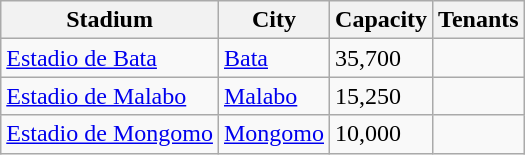<table class="wikitable sortable">
<tr>
<th>Stadium</th>
<th>City</th>
<th>Capacity</th>
<th>Tenants</th>
</tr>
<tr>
<td><a href='#'>Estadio de Bata</a></td>
<td><a href='#'>Bata</a></td>
<td>35,700</td>
<td></td>
</tr>
<tr>
<td><a href='#'>Estadio de Malabo</a></td>
<td><a href='#'>Malabo</a></td>
<td>15,250</td>
<td></td>
</tr>
<tr>
<td><a href='#'>Estadio de Mongomo</a></td>
<td><a href='#'>Mongomo</a></td>
<td>10,000</td>
<td></td>
</tr>
</table>
